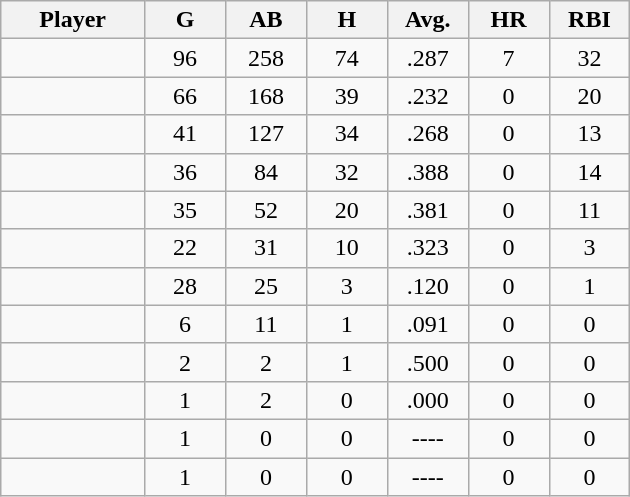<table class="wikitable sortable">
<tr>
<th bgcolor="#DDDDFF" width="16%">Player</th>
<th bgcolor="#DDDDFF" width="9%">G</th>
<th bgcolor="#DDDDFF" width="9%">AB</th>
<th bgcolor="#DDDDFF" width="9%">H</th>
<th bgcolor="#DDDDFF" width="9%">Avg.</th>
<th bgcolor="#DDDDFF" width="9%">HR</th>
<th bgcolor="#DDDDFF" width="9%">RBI</th>
</tr>
<tr align="center">
<td></td>
<td>96</td>
<td>258</td>
<td>74</td>
<td>.287</td>
<td>7</td>
<td>32</td>
</tr>
<tr align="center">
<td></td>
<td>66</td>
<td>168</td>
<td>39</td>
<td>.232</td>
<td>0</td>
<td>20</td>
</tr>
<tr align="center">
<td></td>
<td>41</td>
<td>127</td>
<td>34</td>
<td>.268</td>
<td>0</td>
<td>13</td>
</tr>
<tr align="center">
<td></td>
<td>36</td>
<td>84</td>
<td>32</td>
<td>.388</td>
<td>0</td>
<td>14</td>
</tr>
<tr align="center">
<td></td>
<td>35</td>
<td>52</td>
<td>20</td>
<td>.381</td>
<td>0</td>
<td>11</td>
</tr>
<tr align="center">
<td></td>
<td>22</td>
<td>31</td>
<td>10</td>
<td>.323</td>
<td>0</td>
<td>3</td>
</tr>
<tr align="center">
<td></td>
<td>28</td>
<td>25</td>
<td>3</td>
<td>.120</td>
<td>0</td>
<td>1</td>
</tr>
<tr align="center">
<td></td>
<td>6</td>
<td>11</td>
<td>1</td>
<td>.091</td>
<td>0</td>
<td>0</td>
</tr>
<tr align="center">
<td></td>
<td>2</td>
<td>2</td>
<td>1</td>
<td>.500</td>
<td>0</td>
<td>0</td>
</tr>
<tr align="center">
<td></td>
<td>1</td>
<td>2</td>
<td>0</td>
<td>.000</td>
<td>0</td>
<td>0</td>
</tr>
<tr align="center">
<td></td>
<td>1</td>
<td>0</td>
<td>0</td>
<td>----</td>
<td>0</td>
<td>0</td>
</tr>
<tr align="center">
<td></td>
<td>1</td>
<td>0</td>
<td>0</td>
<td>----</td>
<td>0</td>
<td>0</td>
</tr>
</table>
